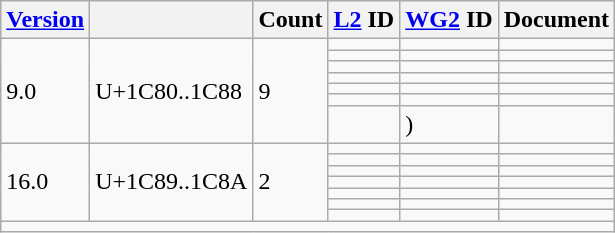<table class="wikitable collapsible sticky-header">
<tr>
<th><a href='#'>Version</a></th>
<th></th>
<th>Count</th>
<th><a href='#'>L2</a> ID</th>
<th><a href='#'>WG2</a> ID</th>
<th>Document</th>
</tr>
<tr>
<td rowspan="7">9.0</td>
<td rowspan="7">U+1C80..1C88</td>
<td rowspan="7">9</td>
<td></td>
<td></td>
<td></td>
</tr>
<tr>
<td></td>
<td></td>
<td></td>
</tr>
<tr>
<td></td>
<td></td>
<td></td>
</tr>
<tr>
<td></td>
<td></td>
<td></td>
</tr>
<tr>
<td></td>
<td></td>
<td></td>
</tr>
<tr>
<td></td>
<td></td>
<td></td>
</tr>
<tr>
<td></td>
<td> )</td>
<td></td>
</tr>
<tr>
<td rowspan="7">16.0</td>
<td rowspan="7">U+1C89..1C8A</td>
<td rowspan="7">2</td>
<td></td>
<td></td>
<td></td>
</tr>
<tr>
<td></td>
<td></td>
<td></td>
</tr>
<tr>
<td></td>
<td></td>
<td></td>
</tr>
<tr>
<td></td>
<td></td>
<td></td>
</tr>
<tr>
<td></td>
<td></td>
<td></td>
</tr>
<tr>
<td></td>
<td></td>
<td></td>
</tr>
<tr>
<td></td>
<td></td>
<td></td>
</tr>
<tr class="sortbottom">
<td colspan="6"></td>
</tr>
</table>
